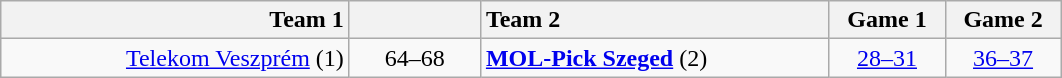<table class=wikitable style="text-align:center">
<tr>
<th style="width:225px; text-align:right;">Team 1</th>
<th style="width:80px;"></th>
<th style="width:225px; text-align:left;">Team 2</th>
<th style="width:70px;">Game 1</th>
<th style="width:70px;">Game 2</th>
</tr>
<tr>
<td align=right><a href='#'>Telekom Veszprém</a> (1)</td>
<td>64–68</td>
<td align=left><strong><a href='#'>MOL-Pick Szeged</a></strong> (2)</td>
<td><a href='#'>28–31</a></td>
<td><a href='#'>36–37</a></td>
</tr>
</table>
